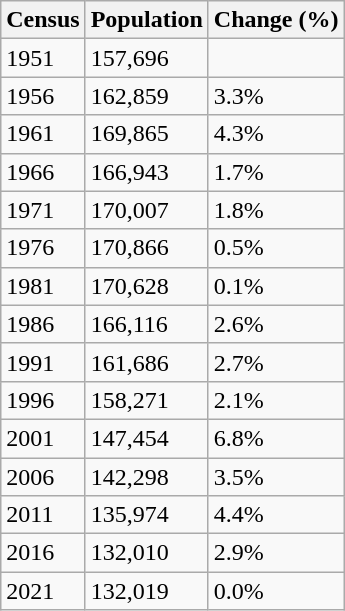<table class="wikitable" style="float:left; margin-right:1em">
<tr>
<th>Census</th>
<th>Population</th>
<th>Change (%)</th>
</tr>
<tr>
<td>1951</td>
<td>157,696</td>
</tr>
<tr>
<td>1956</td>
<td>162,859</td>
<td>3.3%</td>
</tr>
<tr>
<td>1961</td>
<td>169,865</td>
<td>4.3%</td>
</tr>
<tr>
<td>1966</td>
<td>166,943</td>
<td>1.7%</td>
</tr>
<tr>
<td>1971</td>
<td>170,007</td>
<td>1.8%</td>
</tr>
<tr>
<td>1976</td>
<td>170,866</td>
<td>0.5%</td>
</tr>
<tr>
<td>1981</td>
<td>170,628</td>
<td>0.1%</td>
</tr>
<tr>
<td>1986</td>
<td>166,116</td>
<td>2.6%</td>
</tr>
<tr>
<td>1991</td>
<td>161,686</td>
<td>2.7%</td>
</tr>
<tr>
<td>1996</td>
<td>158,271</td>
<td>2.1%</td>
</tr>
<tr>
<td>2001</td>
<td>147,454</td>
<td>6.8%</td>
</tr>
<tr>
<td>2006</td>
<td>142,298</td>
<td>3.5%</td>
</tr>
<tr>
<td>2011</td>
<td>135,974</td>
<td>4.4%</td>
</tr>
<tr>
<td>2016</td>
<td>132,010</td>
<td>2.9%</td>
</tr>
<tr>
<td>2021</td>
<td>132,019</td>
<td>0.0%</td>
</tr>
</table>
